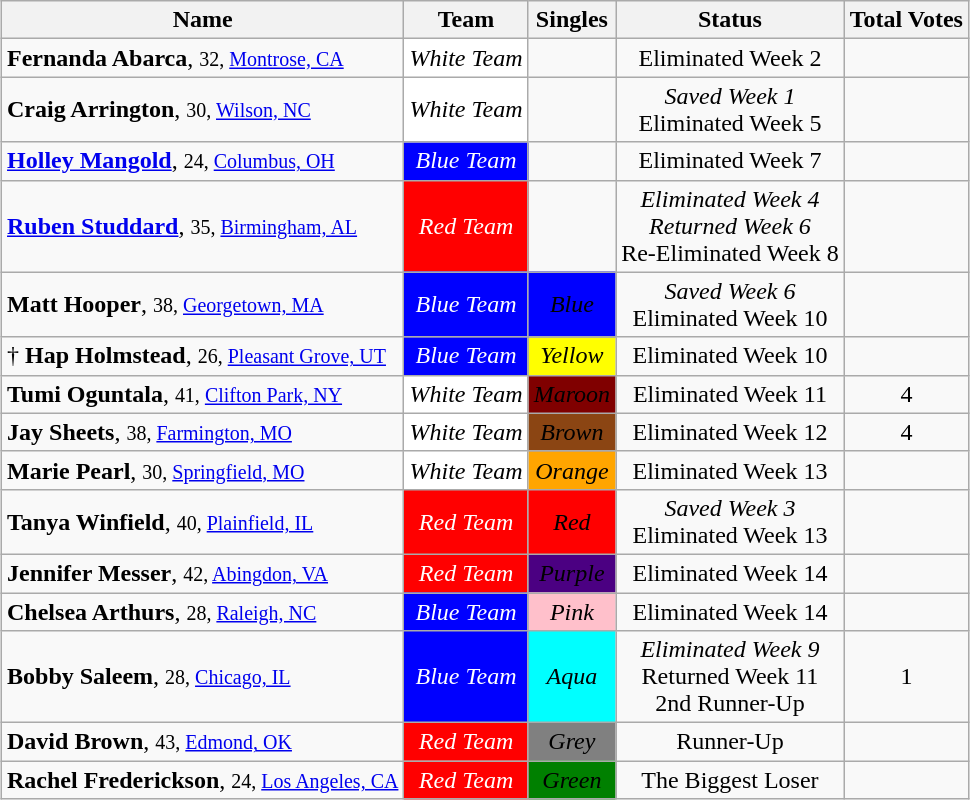<table class="wikitable sortable"  style="text-align:center; margin:auto;">
<tr>
<th>Name</th>
<th>Team</th>
<th>Singles</th>
<th>Status</th>
<th>Total Votes</th>
</tr>
<tr>
<td align="left"><strong>Fernanda Abarca</strong>, <small>32, <a href='#'>Montrose, CA</a></small></td>
<td style="background:white;color:black;"><em>White Team</em></td>
<td></td>
<td>Eliminated Week 2</td>
<td></td>
</tr>
<tr>
<td align="left"><strong>Craig Arrington</strong>, <small>30, <a href='#'>Wilson, NC</a></small></td>
<td style="background:white;color:black;"><em>White Team</em></td>
<td></td>
<td><em>Saved Week 1</em><br>Eliminated Week 5</td>
<td></td>
</tr>
<tr>
<td align="left"><strong><a href='#'>Holley Mangold</a></strong>, <small>24, <a href='#'>Columbus, OH</a></small></td>
<td style="background:blue;color:white;"><em>Blue Team</em></td>
<td></td>
<td>Eliminated Week 7</td>
<td></td>
</tr>
<tr>
<td align="left"><strong><a href='#'>Ruben Studdard</a></strong>, <small>35, <a href='#'>Birmingham, AL</a></small></td>
<td style="background:red;color:white;"><em>Red Team</em></td>
<td></td>
<td><em>Eliminated Week 4</em><br><em>Returned Week 6</em><br>Re-Eliminated Week 8</td>
<td></td>
</tr>
<tr>
<td align="left"><strong>Matt Hooper</strong>, <small>38, <a href='#'>Georgetown, MA</a></small></td>
<td style="background:blue;color:white;"><em>Blue Team</em></td>
<td style="background:blue;"><span><em>Blue</em></span></td>
<td><em>Saved Week 6</em><br>Eliminated Week 10</td>
<td></td>
</tr>
<tr>
<td align="left">† <strong>Hap Holmstead</strong>, <small>26, <a href='#'>Pleasant Grove, UT</a></small></td>
<td style="background:blue;color:white;"><em>Blue Team</em></td>
<td style="background:yellow;color:black;"><em>Yellow</em></td>
<td>Eliminated Week 10</td>
<td></td>
</tr>
<tr>
<td align="left"><strong>Tumi Oguntala</strong>, <small>41, <a href='#'>Clifton Park, NY</a></small></td>
<td style="background:white;"><span><em>White Team</em></span></td>
<td style="background:maroon;"><span><em>Maroon</em></span></td>
<td>Eliminated Week 11</td>
<td>4</td>
</tr>
<tr>
<td align="left"><strong>Jay Sheets</strong>, <small>38, <a href='#'>Farmington, MO</a></small></td>
<td style="background:white;"><span><em>White Team</em></span></td>
<td style="background:saddlebrown;"><span><em>Brown</em></span></td>
<td>Eliminated Week 12</td>
<td>4</td>
</tr>
<tr>
<td align="left"><strong>Marie Pearl</strong>, <small>30, <a href='#'>Springfield, MO</a></small></td>
<td style="background:white;color:black;"><em>White Team</em></td>
<td style="background:orange;"><span><em>Orange</em></span></td>
<td>Eliminated Week 13</td>
<td></td>
</tr>
<tr>
<td align="left"><strong>Tanya Winfield</strong>, <small>40, <a href='#'>Plainfield, IL</a></small></td>
<td style="background:red;color:white;"><em>Red Team</em></td>
<td style="background:red;"><span><em>Red</em></span></td>
<td><em>Saved Week 3</em><br>Eliminated Week 13</td>
<td></td>
</tr>
<tr>
<td align="left"><strong>Jennifer Messer</strong>, <small>42, <a href='#'>Abingdon, VA</a></small></td>
<td style="background:red;color:white;"><em>Red Team</em></td>
<td style="background:indigo;"><span><em>Purple</em></span></td>
<td>Eliminated Week 14</td>
<td></td>
</tr>
<tr>
<td align="left"><strong>Chelsea Arthurs</strong>, <small>28, <a href='#'>Raleigh, NC</a></small></td>
<td style="background:blue;color:white;"><em>Blue Team</em></td>
<td style="background:pink;color:black;"><em>Pink</em></td>
<td>Eliminated Week 14</td>
<td></td>
</tr>
<tr>
<td align="left"><strong>Bobby Saleem</strong>, <small>28, <a href='#'>Chicago, IL</a></small></td>
<td style="background:blue;color:white;"><em>Blue Team</em></td>
<td style="background:aqua;color:black;"><em>Aqua</em></td>
<td><em>Eliminated Week 9</em><br>Returned Week 11<br>2nd Runner-Up</td>
<td>1</td>
</tr>
<tr>
<td align="left"><strong>David Brown</strong>, <small>43, <a href='#'>Edmond, OK</a></small></td>
<td style="background:red;color:white;"><em>Red Team</em></td>
<td style="background:gray;"><span><em>Grey</em></span></td>
<td>Runner-Up</td>
<td></td>
</tr>
<tr>
<td align="left"><strong>Rachel Frederickson</strong>, <small>24, <a href='#'>Los Angeles, CA</a></small></td>
<td style="background:red;color:white;"><em>Red Team</em></td>
<td style="background:green;"><span><em>Green</em></span></td>
<td>The Biggest Loser</td>
<td></td>
</tr>
</table>
